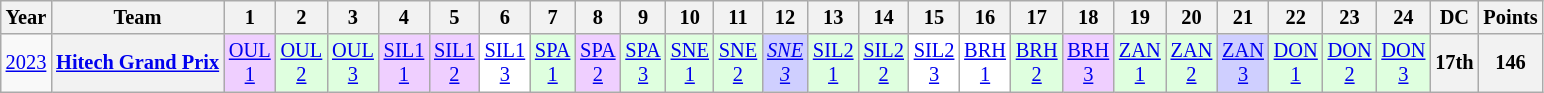<table class="wikitable" style="text-align:center; font-size:85%">
<tr>
<th>Year</th>
<th>Team</th>
<th>1</th>
<th>2</th>
<th>3</th>
<th>4</th>
<th>5</th>
<th>6</th>
<th>7</th>
<th>8</th>
<th>9</th>
<th>10</th>
<th>11</th>
<th>12</th>
<th>13</th>
<th>14</th>
<th>15</th>
<th>16</th>
<th>17</th>
<th>18</th>
<th>19</th>
<th>20</th>
<th>21</th>
<th>22</th>
<th>23</th>
<th>24</th>
<th>DC</th>
<th>Points</th>
</tr>
<tr>
<td><a href='#'>2023</a></td>
<th nowrap><a href='#'>Hitech Grand Prix</a></th>
<td style="background:#EFCFFF;"><a href='#'>OUL<br>1</a><br></td>
<td style="background:#DFFFDF;"><a href='#'>OUL<br>2</a><br></td>
<td style="background:#DFFFDF;"><a href='#'>OUL<br>3</a><br></td>
<td style="background:#EFCFFF;"><a href='#'>SIL1<br>1</a><br></td>
<td style="background:#EFCFFF;"><a href='#'>SIL1<br>2</a><br></td>
<td style="background:#FFFFFF;"><a href='#'>SIL1<br>3</a><br></td>
<td style="background:#DFFFDF;"><a href='#'>SPA<br>1</a><br></td>
<td style="background:#EFCFFF;"><a href='#'>SPA<br>2</a><br></td>
<td style="background:#DFFFDF;"><a href='#'>SPA<br>3</a><br></td>
<td style="background:#DFFFDF;"><a href='#'>SNE<br>1</a><br></td>
<td style="background:#DFFFDF;"><a href='#'>SNE<br>2</a><br></td>
<td style="background:#CFCFFF;"><em><a href='#'>SNE<br>3</a></em><br></td>
<td style="background:#DFFFDF;"><a href='#'>SIL2<br>1</a><br></td>
<td style="background:#DFFFDF;"><a href='#'>SIL2<br>2</a><br></td>
<td style="background:#FFFFFF;"><a href='#'>SIL2<br>3</a><br></td>
<td style="background:#ffffff;"><a href='#'>BRH<br>1</a><br></td>
<td style="background:#dfffdf;"><a href='#'>BRH<br>2</a><br></td>
<td style="background:#efcfff;"><a href='#'>BRH<br>3</a><br></td>
<td style="background:#dfffdf;"><a href='#'>ZAN<br>1</a><br></td>
<td style="background:#dfffdf;"><a href='#'>ZAN<br>2</a><br></td>
<td style="background:#cfcfff;"><a href='#'>ZAN<br>3</a><br></td>
<td style="background:#dfffdf;"><a href='#'>DON<br>1</a><br></td>
<td style="background:#dfffdf;"><a href='#'>DON<br>2</a><br></td>
<td style="background:#dfffdf;"><a href='#'>DON<br>3</a><br></td>
<th>17th</th>
<th>146</th>
</tr>
</table>
